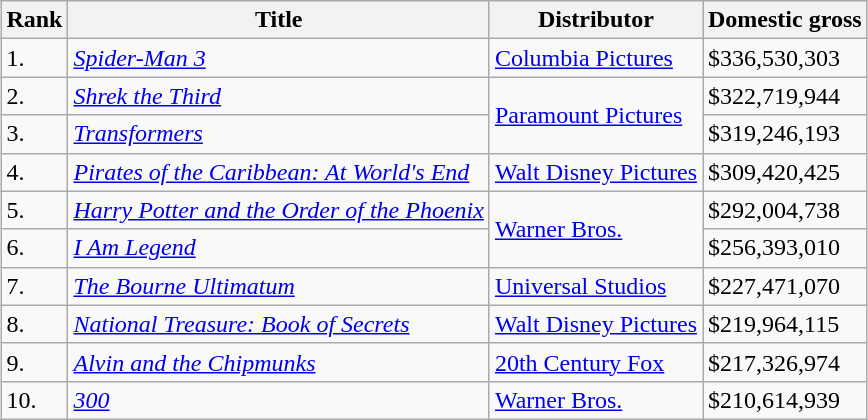<table class="wikitable sortable" style="margin:auto; margin:auto;">
<tr>
<th>Rank</th>
<th>Title</th>
<th>Distributor</th>
<th>Domestic gross</th>
</tr>
<tr>
<td>1.</td>
<td><em><a href='#'>Spider-Man 3</a></em></td>
<td><a href='#'>Columbia Pictures</a></td>
<td>$336,530,303</td>
</tr>
<tr>
<td>2.</td>
<td><em><a href='#'>Shrek the Third</a></em></td>
<td rowspan="2"><a href='#'>Paramount Pictures</a></td>
<td>$322,719,944</td>
</tr>
<tr>
<td>3.</td>
<td><em><a href='#'>Transformers</a></em></td>
<td>$319,246,193</td>
</tr>
<tr>
<td>4.</td>
<td><em><a href='#'>Pirates of the Caribbean: At World's End</a></em></td>
<td><a href='#'>Walt Disney Pictures</a></td>
<td>$309,420,425</td>
</tr>
<tr>
<td>5.</td>
<td><em><a href='#'>Harry Potter and the Order of the Phoenix</a></em></td>
<td rowspan="2"><a href='#'>Warner Bros.</a></td>
<td>$292,004,738</td>
</tr>
<tr>
<td>6.</td>
<td><em><a href='#'>I Am Legend</a></em></td>
<td>$256,393,010</td>
</tr>
<tr>
<td>7.</td>
<td><em><a href='#'>The Bourne Ultimatum</a></em></td>
<td><a href='#'>Universal Studios</a></td>
<td>$227,471,070</td>
</tr>
<tr>
<td>8.</td>
<td><em><a href='#'>National Treasure: Book of Secrets</a></em></td>
<td><a href='#'>Walt Disney Pictures</a></td>
<td>$219,964,115</td>
</tr>
<tr>
<td>9.</td>
<td><em><a href='#'>Alvin and the Chipmunks</a></em></td>
<td><a href='#'>20th Century Fox</a></td>
<td>$217,326,974</td>
</tr>
<tr>
<td>10.</td>
<td><em><a href='#'>300</a></em></td>
<td><a href='#'>Warner Bros.</a></td>
<td>$210,614,939</td>
</tr>
</table>
